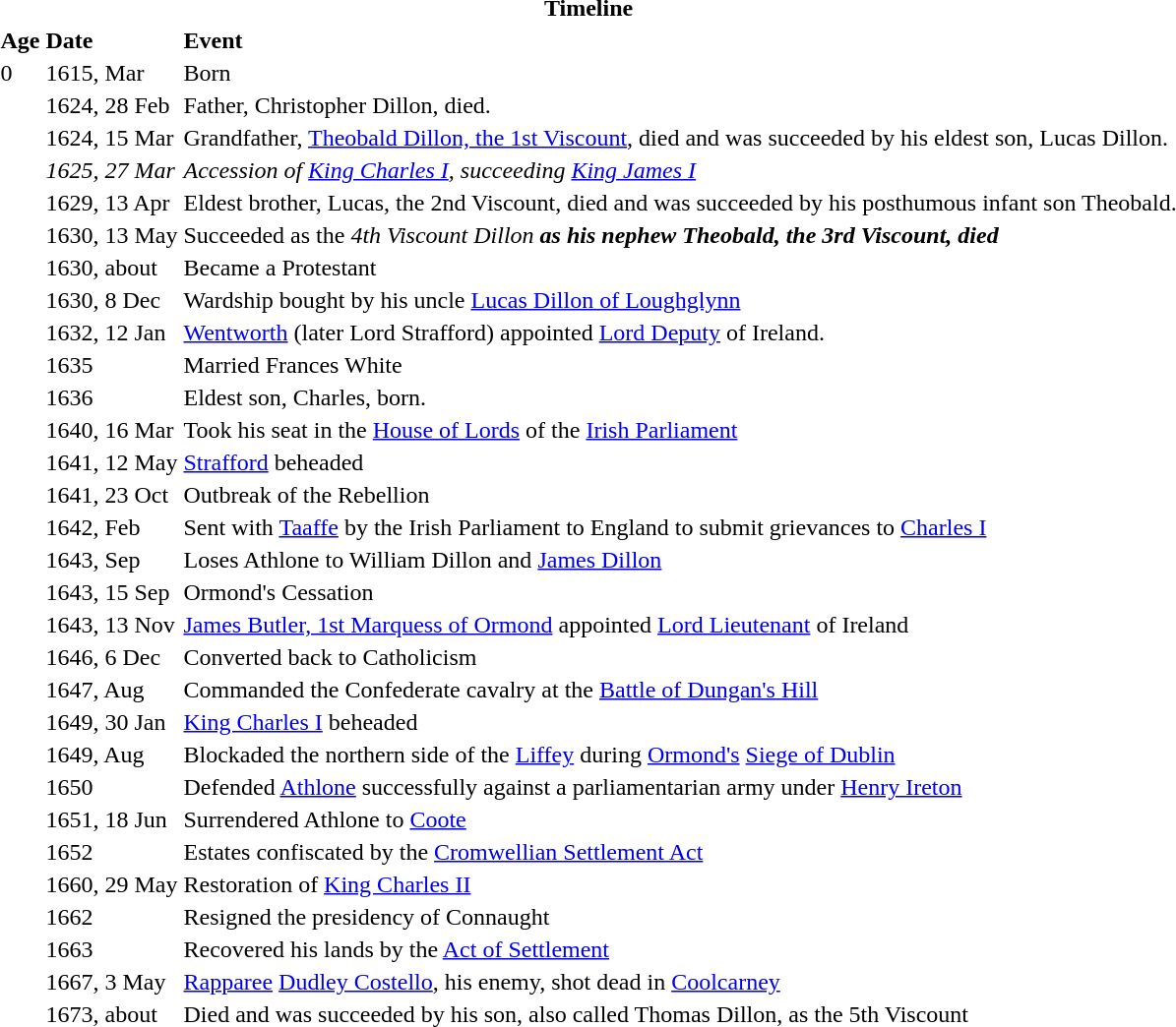<table>
<tr>
<th colspan=3>Timeline</th>
</tr>
<tr>
<th align="left">Age</th>
<th align="left">Date</th>
<th align="left">Event</th>
</tr>
<tr>
<td>0</td>
<td>1615, Mar</td>
<td>Born</td>
</tr>
<tr>
<td></td>
<td>1624, 28 Feb</td>
<td>Father, Christopher Dillon, died.</td>
</tr>
<tr>
<td></td>
<td>1624, 15 Mar</td>
<td>Grandfather, <a href='#'>Theobald Dillon, the 1st Viscount</a>, died and was succeeded by his eldest son, Lucas Dillon.</td>
</tr>
<tr>
<td></td>
<td><em>1625, 27 Mar</em></td>
<td><em>Accession of <a href='#'>King Charles I</a>, succeeding <a href='#'>King James I</a></em></td>
</tr>
<tr>
<td></td>
<td>1629, 13 Apr</td>
<td>Eldest brother, Lucas, the 2nd Viscount, died and was succeeded by his posthumous infant son Theobald.</td>
</tr>
<tr>
<td></td>
<td>1630, 13 May</td>
<td>Succeeded as the <em>4th Viscount Dillon<strong> as his nephew Theobald, the 3rd Viscount, died</td>
</tr>
<tr>
<td></td>
<td>1630, about</td>
<td>Became a Protestant</td>
</tr>
<tr>
<td></td>
<td>1630, 8 Dec</td>
<td>Wardship bought by his uncle <a href='#'>Lucas Dillon of Loughglynn</a></td>
</tr>
<tr>
<td></td>
<td></em>1632, 12 Jan<em></td>
<td></em><a href='#'>Wentworth</a> (later Lord Strafford) appointed <a href='#'>Lord Deputy</a> of Ireland.<em></td>
</tr>
<tr>
<td></td>
<td>1635</td>
<td>Married Frances White</td>
</tr>
<tr>
<td></td>
<td>1636</td>
<td>Eldest son, Charles, born.</td>
</tr>
<tr>
<td></td>
<td>1640, 16 Mar</td>
<td>Took his seat in the <a href='#'>House of Lords</a> of the <a href='#'>Irish Parliament</a></td>
</tr>
<tr>
<td></td>
<td></em>1641, 12 May<em></td>
<td></em><a href='#'>Strafford</a> beheaded<em></td>
</tr>
<tr>
<td></td>
<td></em>1641, 23 Oct<em></td>
<td></em>Outbreak of the Rebellion<em></td>
</tr>
<tr>
<td></td>
<td>1642, Feb</td>
<td>Sent with <a href='#'>Taaffe</a> by the Irish Parliament to England to submit grievances to <a href='#'>Charles I</a></td>
</tr>
<tr>
<td></td>
<td>1643, Sep</td>
<td>Loses Athlone to William Dillon and <a href='#'>James Dillon</a></td>
</tr>
<tr>
<td></td>
<td></em>1643, 15 Sep<em></td>
<td></em>Ormond's Cessation<em></td>
</tr>
<tr>
<td></td>
<td></em>1643, 13 Nov<em></td>
<td></em><a href='#'>James Butler, 1st Marquess of Ormond</a> appointed <a href='#'>Lord Lieutenant</a> of Ireland<em></td>
</tr>
<tr>
<td></td>
<td>1646, 6 Dec</td>
<td>Converted back to Catholicism</td>
</tr>
<tr>
<td></td>
<td>1647, Aug</td>
<td>Commanded the Confederate cavalry at the <a href='#'>Battle of Dungan's Hill</a></td>
</tr>
<tr>
<td></td>
<td></em>1649, 30 Jan<em></td>
<td></em><a href='#'>King Charles I</a> beheaded<em></td>
</tr>
<tr>
<td></td>
<td>1649, Aug</td>
<td>Blockaded the northern side of the <a href='#'>Liffey</a> during <a href='#'>Ormond's</a> <a href='#'>Siege of Dublin</a></td>
</tr>
<tr>
<td></td>
<td>1650</td>
<td>Defended <a href='#'>Athlone</a> successfully against a parliamentarian army under <a href='#'>Henry Ireton</a></td>
</tr>
<tr>
<td></td>
<td>1651, 18 Jun</td>
<td>Surrendered Athlone to <a href='#'>Coote</a></td>
</tr>
<tr>
<td></td>
<td>1652</td>
<td>Estates confiscated by the <a href='#'>Cromwellian Settlement Act</a></td>
</tr>
<tr>
<td></td>
<td></em>1660, 29 May<em></td>
<td></em>Restoration of <a href='#'>King Charles II</a><em></td>
</tr>
<tr>
<td></td>
<td>1662</td>
<td>Resigned the presidency of Connaught</td>
</tr>
<tr>
<td></td>
<td>1663</td>
<td>Recovered his lands by the <a href='#'>Act of Settlement</a></td>
</tr>
<tr>
<td></td>
<td>1667, 3 May</td>
<td><a href='#'>Rapparee</a> <a href='#'>Dudley Costello</a>, his enemy, shot dead in <a href='#'>Coolcarney</a></td>
</tr>
<tr>
<td></td>
<td>1673, about</td>
<td>Died and was succeeded by his son, also called Thomas Dillon, as the 5th Viscount</td>
</tr>
</table>
